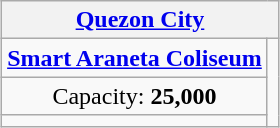<table class="wikitable" style="text-align:center;margin: 1em auto;">
<tr>
<th colspan=2><a href='#'>Quezon City</a></th>
</tr>
<tr>
<td><strong><a href='#'>Smart Araneta Coliseum</a></strong></td>
<td rowspan=3></td>
</tr>
<tr>
<td>Capacity: <strong>25,000</strong></td>
</tr>
<tr>
<td></td>
</tr>
</table>
